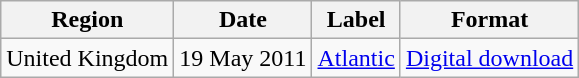<table class="wikitable">
<tr>
<th>Region</th>
<th>Date</th>
<th>Label</th>
<th>Format</th>
</tr>
<tr>
<td>United Kingdom</td>
<td>19 May 2011</td>
<td><a href='#'>Atlantic</a></td>
<td><a href='#'>Digital download</a></td>
</tr>
</table>
